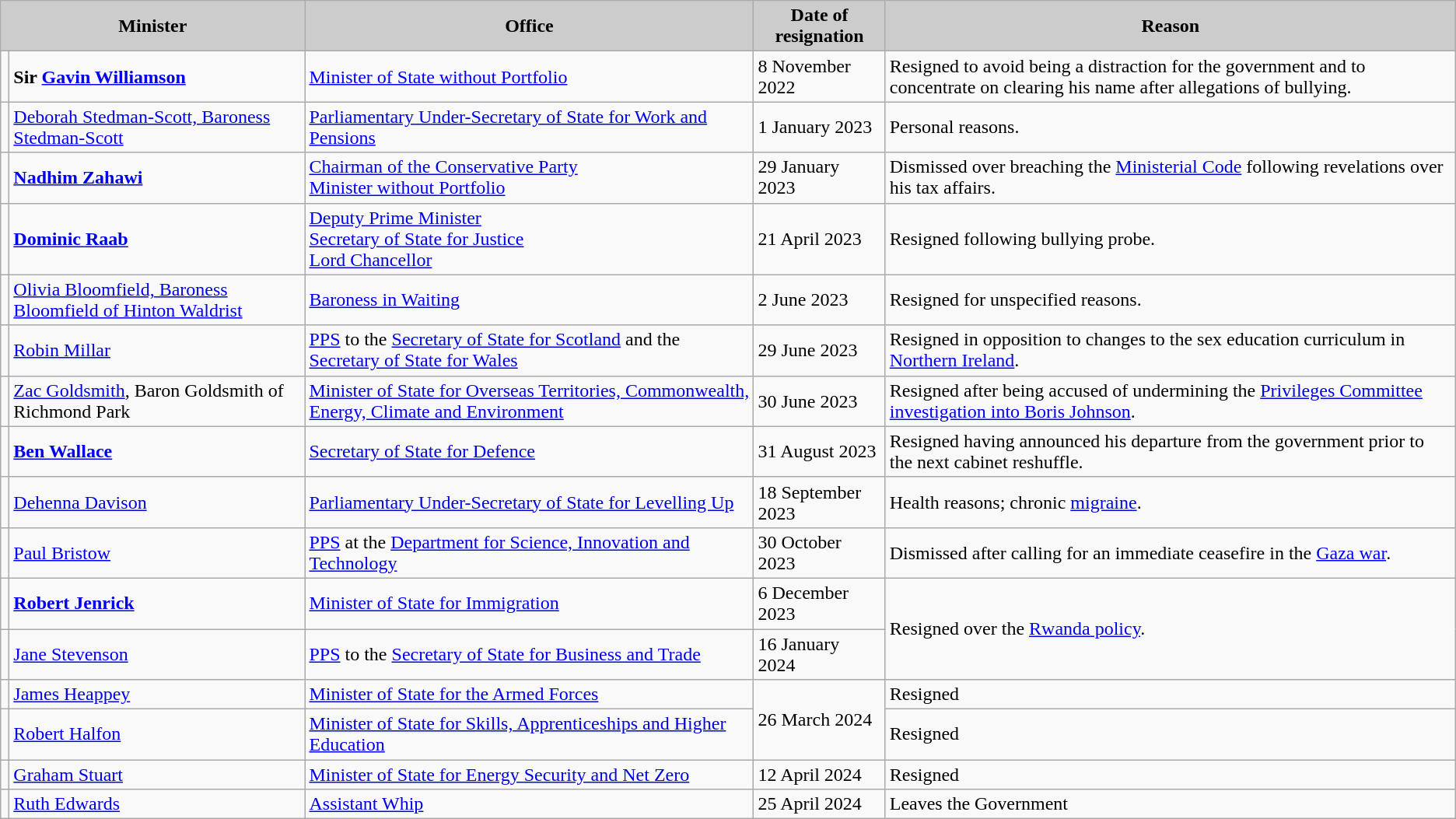<table class="wikitable">
<tr>
<th colspan="2" style="background:#ccc;">Minister<br></th>
<th style="background:#ccc;">Office</th>
<th style="background:#ccc;">Date of resignation</th>
<th style="background:#ccc;">Reason</th>
</tr>
<tr>
<td></td>
<td><strong>Sir <a href='#'>Gavin Williamson</a></strong></td>
<td><a href='#'>Minister of State without Portfolio</a></td>
<td>8 November 2022</td>
<td>Resigned to avoid being a distraction for the government and to concentrate on clearing his name after allegations of bullying.</td>
</tr>
<tr>
<td></td>
<td><a href='#'>Deborah Stedman-Scott, Baroness Stedman-Scott</a></td>
<td><a href='#'>Parliamentary Under-Secretary of State for Work and Pensions</a></td>
<td>1 January 2023</td>
<td>Personal reasons.</td>
</tr>
<tr>
<td></td>
<td><strong><a href='#'>Nadhim Zahawi</a></strong></td>
<td><a href='#'>Chairman of the Conservative Party</a><br><a href='#'>Minister without Portfolio</a></td>
<td>29 January 2023</td>
<td>Dismissed over breaching the <a href='#'>Ministerial Code</a> following revelations over his tax affairs.</td>
</tr>
<tr>
<td></td>
<td><strong><a href='#'>Dominic Raab</a></strong></td>
<td><a href='#'>Deputy Prime Minister</a><br><a href='#'>Secretary of State for Justice</a><br><a href='#'>Lord Chancellor</a></td>
<td>21 April 2023</td>
<td>Resigned following bullying probe.</td>
</tr>
<tr>
<td></td>
<td><a href='#'>Olivia Bloomfield, Baroness Bloomfield of Hinton Waldrist</a></td>
<td><a href='#'>Baroness in Waiting</a></td>
<td>2 June 2023</td>
<td>Resigned for unspecified reasons.</td>
</tr>
<tr>
<td></td>
<td><a href='#'>Robin Millar</a></td>
<td><a href='#'>PPS</a> to the <a href='#'>Secretary of State for Scotland</a> and the <a href='#'>Secretary of State for Wales</a></td>
<td>29 June 2023</td>
<td>Resigned in opposition to changes to the sex education curriculum in <a href='#'>Northern Ireland</a>.</td>
</tr>
<tr>
<td></td>
<td><a href='#'>Zac Goldsmith</a>, Baron Goldsmith of Richmond Park</td>
<td><a href='#'>Minister of State for Overseas Territories, Commonwealth, Energy, Climate and Environment</a></td>
<td>30 June 2023</td>
<td>Resigned after being accused of undermining the <a href='#'>Privileges Committee investigation into Boris Johnson</a>.</td>
</tr>
<tr>
<td></td>
<td><strong><a href='#'>Ben Wallace</a></strong></td>
<td><a href='#'>Secretary of State for Defence</a></td>
<td>31 August 2023</td>
<td>Resigned having announced his departure from the government prior to the next cabinet reshuffle.</td>
</tr>
<tr>
<td></td>
<td><a href='#'>Dehenna Davison</a></td>
<td><a href='#'>Parliamentary Under-Secretary of State for Levelling Up</a></td>
<td>18 September 2023</td>
<td>Health reasons; chronic <a href='#'>migraine</a>.</td>
</tr>
<tr>
<td></td>
<td><a href='#'>Paul Bristow</a></td>
<td><a href='#'>PPS</a> at the <a href='#'>Department for Science, Innovation and Technology</a></td>
<td>30 October 2023</td>
<td>Dismissed after calling for an immediate ceasefire in the <a href='#'>Gaza war</a>.</td>
</tr>
<tr>
<td></td>
<td><strong><a href='#'>Robert Jenrick</a></strong></td>
<td><a href='#'>Minister of State for Immigration</a></td>
<td>6 December 2023</td>
<td rowspan=2>Resigned over the <a href='#'>Rwanda policy</a>.</td>
</tr>
<tr>
<td></td>
<td><a href='#'>Jane Stevenson</a></td>
<td><a href='#'>PPS</a> to the <a href='#'>Secretary of State for Business and Trade</a></td>
<td>16 January 2024</td>
</tr>
<tr>
<td></td>
<td><a href='#'>James Heappey</a></td>
<td><a href='#'>Minister of State for the Armed Forces</a></td>
<td rowspan="2">26 March 2024</td>
<td>Resigned</td>
</tr>
<tr>
<td></td>
<td><a href='#'>Robert Halfon</a></td>
<td><a href='#'>Minister of State for Skills, Apprenticeships and Higher Education</a></td>
<td>Resigned</td>
</tr>
<tr>
<td></td>
<td><a href='#'>Graham Stuart</a></td>
<td><a href='#'>Minister of State for Energy Security and Net Zero</a></td>
<td>12 April 2024</td>
<td>Resigned</td>
</tr>
<tr>
<td></td>
<td><a href='#'>Ruth Edwards</a></td>
<td><a href='#'>Assistant Whip</a></td>
<td>25 April 2024</td>
<td>Leaves the Government</td>
</tr>
</table>
